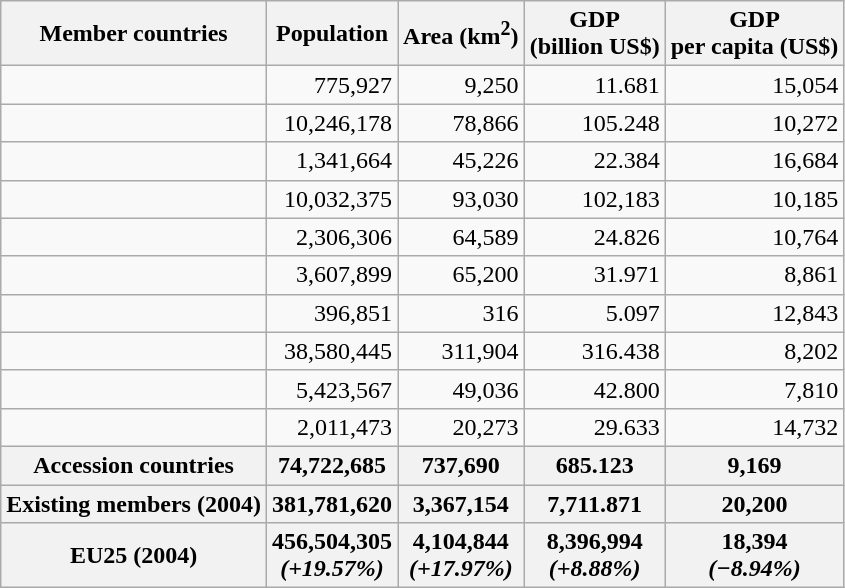<table class="wikitable" style="text-align:right;">
<tr>
<th>Member countries</th>
<th>Population</th>
<th>Area (km<sup>2</sup>)</th>
<th>GDP <br>(billion US$)</th>
<th>GDP <br>per capita (US$)</th>
</tr>
<tr>
<td style="text-align:left;"><sup></sup></td>
<td>775,927</td>
<td>9,250</td>
<td>11.681</td>
<td>15,054</td>
</tr>
<tr>
<td style="text-align:left;"></td>
<td>10,246,178</td>
<td>78,866</td>
<td>105.248</td>
<td>10,272</td>
</tr>
<tr>
<td style="text-align:left;"></td>
<td>1,341,664</td>
<td>45,226</td>
<td>22.384</td>
<td>16,684</td>
</tr>
<tr>
<td style="text-align:left;"></td>
<td>10,032,375</td>
<td>93,030</td>
<td>102,183</td>
<td>10,185</td>
</tr>
<tr>
<td style="text-align:left;"></td>
<td>2,306,306</td>
<td>64,589</td>
<td>24.826</td>
<td>10,764</td>
</tr>
<tr>
<td style="text-align:left;"></td>
<td>3,607,899</td>
<td>65,200</td>
<td>31.971</td>
<td>8,861</td>
</tr>
<tr>
<td style="text-align:left;"></td>
<td>396,851</td>
<td>316</td>
<td>5.097</td>
<td>12,843</td>
</tr>
<tr>
<td style="text-align:left;"></td>
<td>38,580,445</td>
<td>311,904</td>
<td>316.438</td>
<td>8,202</td>
</tr>
<tr>
<td style="text-align:left;"></td>
<td>5,423,567</td>
<td>49,036</td>
<td>42.800</td>
<td>7,810</td>
</tr>
<tr>
<td style="text-align:left;"></td>
<td>2,011,473</td>
<td>20,273</td>
<td>29.633</td>
<td>14,732</td>
</tr>
<tr>
<th>Accession countries</th>
<th>74,722,685</th>
<th>737,690</th>
<th>685.123</th>
<th>9,169</th>
</tr>
<tr>
<th>Existing members (2004)</th>
<th>381,781,620</th>
<th>3,367,154</th>
<th>7,711.871</th>
<th>20,200</th>
</tr>
<tr>
<th>EU25 (2004)</th>
<th>456,504,305 <br> <em>(+19.57%)</em></th>
<th>4,104,844 <br> <em>(+17.97%)</em></th>
<th>8,396,994 <br> <em>(+8.88%)</em></th>
<th>18,394 <br> <em>(−8.94%)</em></th>
</tr>
</table>
